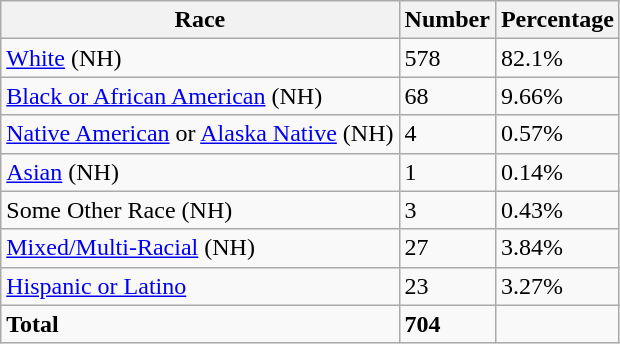<table class="wikitable">
<tr>
<th>Race</th>
<th>Number</th>
<th>Percentage</th>
</tr>
<tr>
<td><a href='#'>White</a> (NH)</td>
<td>578</td>
<td>82.1%</td>
</tr>
<tr>
<td><a href='#'>Black or African American</a> (NH)</td>
<td>68</td>
<td>9.66%</td>
</tr>
<tr>
<td><a href='#'>Native American</a> or <a href='#'>Alaska Native</a> (NH)</td>
<td>4</td>
<td>0.57%</td>
</tr>
<tr>
<td><a href='#'>Asian</a> (NH)</td>
<td>1</td>
<td>0.14%</td>
</tr>
<tr>
<td>Some Other Race (NH)</td>
<td>3</td>
<td>0.43%</td>
</tr>
<tr>
<td><a href='#'>Mixed/Multi-Racial</a> (NH)</td>
<td>27</td>
<td>3.84%</td>
</tr>
<tr>
<td><a href='#'>Hispanic or Latino</a></td>
<td>23</td>
<td>3.27%</td>
</tr>
<tr>
<td><strong>Total</strong></td>
<td><strong>704</strong></td>
<td></td>
</tr>
</table>
